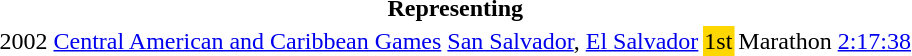<table>
<tr>
<th colspan="6">Representing </th>
</tr>
<tr>
<td>2002</td>
<td><a href='#'>Central American and Caribbean Games</a></td>
<td><a href='#'>San Salvador</a>, <a href='#'>El Salvador</a></td>
<td bgcolor=gold>1st</td>
<td>Marathon</td>
<td><a href='#'>2:17:38</a></td>
</tr>
</table>
